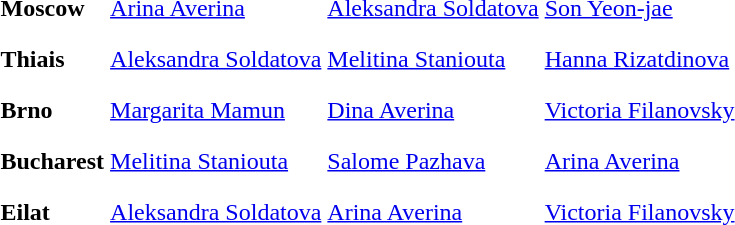<table>
<tr>
<th scope=row style="text-align:left">Moscow</th>
<td style="height:30px;"> <a href='#'>Arina Averina</a></td>
<td style="height:30px;"> <a href='#'>Aleksandra Soldatova</a></td>
<td style="height:30px;"> <a href='#'>Son Yeon-jae</a></td>
</tr>
<tr>
<th scope=row style="text-align:left">Thiais</th>
<td style="height:30px;"> <a href='#'>Aleksandra Soldatova</a></td>
<td style="height:30px;"> <a href='#'>Melitina Staniouta</a></td>
<td style="height:30px;"> <a href='#'>Hanna Rizatdinova</a></td>
</tr>
<tr>
<th scope=row style="text-align:left">Brno</th>
<td style="height:30px;"> <a href='#'>Margarita Mamun</a></td>
<td style="height:30px;"> <a href='#'>Dina Averina</a></td>
<td style="height:30px;"> <a href='#'>Victoria Filanovsky</a></td>
</tr>
<tr>
<th scope=row style="text-align:left">Bucharest</th>
<td style="height:30px;"> <a href='#'>Melitina Staniouta</a></td>
<td style="height:30px;"> <a href='#'>Salome Pazhava</a></td>
<td style="height:30px;"> <a href='#'>Arina Averina</a></td>
</tr>
<tr>
<th scope=row style="text-align:left">Eilat</th>
<td style="height:30px;"> <a href='#'>Aleksandra Soldatova</a></td>
<td style="height:30px;"> <a href='#'>Arina Averina</a></td>
<td style="height:30px;"> <a href='#'>Victoria Filanovsky</a></td>
</tr>
<tr>
</tr>
</table>
